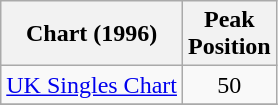<table class="wikitable">
<tr>
<th>Chart (1996)</th>
<th>Peak<br>Position</th>
</tr>
<tr>
<td align="left"><a href='#'>UK Singles Chart</a></td>
<td align="center">50</td>
</tr>
<tr>
</tr>
</table>
